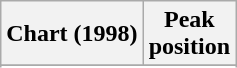<table class="wikitable sortable plainrowheaders" style="text-align:center">
<tr>
<th scope="col">Chart (1998)</th>
<th scope="col">Peak<br>position</th>
</tr>
<tr>
</tr>
<tr>
</tr>
</table>
